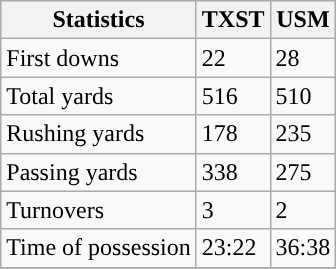<table class="wikitable" style="float: left;">
<tr>
<th>Statistics</th>
<th>TXST</th>
<th>USM</th>
</tr>
<tr>
<td>First downs</td>
<td>22</td>
<td>28</td>
</tr>
<tr>
<td>Total yards</td>
<td>516</td>
<td>510</td>
</tr>
<tr>
<td>Rushing yards</td>
<td>178</td>
<td>235</td>
</tr>
<tr>
<td>Passing yards</td>
<td>338</td>
<td>275</td>
</tr>
<tr>
<td>Turnovers</td>
<td>3</td>
<td>2</td>
</tr>
<tr>
<td>Time of possession</td>
<td>23:22</td>
<td>36:38</td>
</tr>
<tr>
</tr>
</table>
